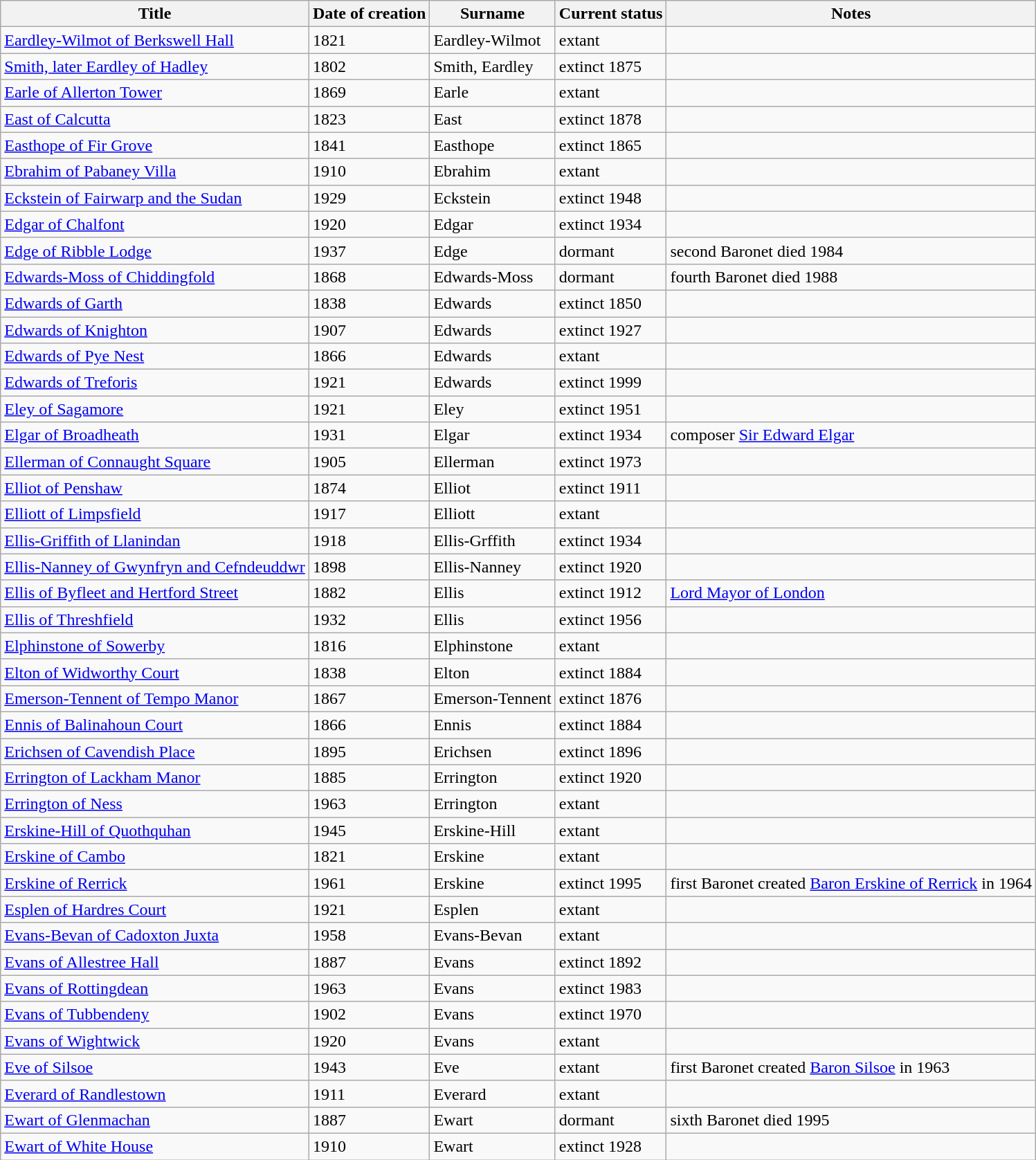<table class="wikitable">
<tr>
<th>Title</th>
<th>Date of creation</th>
<th>Surname</th>
<th>Current status</th>
<th>Notes</th>
</tr>
<tr>
<td><a href='#'>Eardley-Wilmot of Berkswell Hall</a></td>
<td>1821</td>
<td>Eardley-Wilmot</td>
<td>extant</td>
<td></td>
</tr>
<tr>
<td><a href='#'>Smith, later Eardley of Hadley</a></td>
<td>1802</td>
<td>Smith, Eardley</td>
<td>extinct 1875</td>
<td></td>
</tr>
<tr>
<td><a href='#'>Earle of Allerton Tower</a></td>
<td>1869</td>
<td>Earle</td>
<td>extant</td>
<td></td>
</tr>
<tr>
<td><a href='#'>East of Calcutta</a></td>
<td>1823</td>
<td>East</td>
<td>extinct 1878</td>
<td></td>
</tr>
<tr>
<td><a href='#'>Easthope of Fir Grove</a></td>
<td>1841</td>
<td>Easthope</td>
<td>extinct 1865</td>
<td></td>
</tr>
<tr>
<td><a href='#'>Ebrahim of Pabaney Villa</a></td>
<td>1910</td>
<td>Ebrahim</td>
<td>extant</td>
<td></td>
</tr>
<tr>
<td><a href='#'>Eckstein of Fairwarp and the Sudan</a></td>
<td>1929</td>
<td>Eckstein</td>
<td>extinct 1948</td>
<td></td>
</tr>
<tr>
<td><a href='#'>Edgar of Chalfont</a></td>
<td>1920</td>
<td>Edgar</td>
<td>extinct 1934</td>
<td></td>
</tr>
<tr>
<td><a href='#'>Edge of Ribble Lodge</a></td>
<td>1937</td>
<td>Edge</td>
<td>dormant</td>
<td>second Baronet died 1984</td>
</tr>
<tr>
<td><a href='#'>Edwards-Moss of Chiddingfold</a></td>
<td>1868</td>
<td>Edwards-Moss</td>
<td>dormant</td>
<td>fourth Baronet died 1988</td>
</tr>
<tr>
<td><a href='#'>Edwards of Garth</a></td>
<td>1838</td>
<td>Edwards</td>
<td>extinct 1850</td>
<td></td>
</tr>
<tr>
<td><a href='#'>Edwards of Knighton</a></td>
<td>1907</td>
<td>Edwards</td>
<td>extinct 1927</td>
<td></td>
</tr>
<tr>
<td><a href='#'>Edwards of Pye Nest</a></td>
<td>1866</td>
<td>Edwards</td>
<td>extant</td>
<td></td>
</tr>
<tr>
<td><a href='#'>Edwards of Treforis</a></td>
<td>1921</td>
<td>Edwards</td>
<td>extinct 1999</td>
<td></td>
</tr>
<tr>
<td><a href='#'>Eley of Sagamore</a></td>
<td>1921</td>
<td>Eley</td>
<td>extinct 1951</td>
<td></td>
</tr>
<tr>
<td><a href='#'>Elgar of Broadheath</a></td>
<td>1931</td>
<td>Elgar</td>
<td>extinct 1934</td>
<td>composer <a href='#'>Sir Edward Elgar</a></td>
</tr>
<tr>
<td><a href='#'>Ellerman of Connaught Square</a></td>
<td>1905</td>
<td>Ellerman</td>
<td>extinct 1973</td>
<td></td>
</tr>
<tr>
<td><a href='#'>Elliot of Penshaw</a></td>
<td>1874</td>
<td>Elliot</td>
<td>extinct 1911</td>
<td></td>
</tr>
<tr>
<td><a href='#'>Elliott of Limpsfield</a></td>
<td>1917</td>
<td>Elliott</td>
<td>extant</td>
<td></td>
</tr>
<tr>
<td><a href='#'>Ellis-Griffith of Llanindan</a></td>
<td>1918</td>
<td>Ellis-Grffith</td>
<td>extinct 1934</td>
<td></td>
</tr>
<tr>
<td><a href='#'>Ellis-Nanney of Gwynfryn and Cefndeuddwr</a></td>
<td>1898</td>
<td>Ellis-Nanney</td>
<td>extinct 1920</td>
<td></td>
</tr>
<tr>
<td><a href='#'>Ellis of Byfleet and Hertford Street</a></td>
<td>1882</td>
<td>Ellis</td>
<td>extinct 1912</td>
<td><a href='#'>Lord Mayor of London</a></td>
</tr>
<tr>
<td><a href='#'>Ellis of Threshfield</a></td>
<td>1932</td>
<td>Ellis</td>
<td>extinct 1956</td>
<td></td>
</tr>
<tr>
<td><a href='#'>Elphinstone of Sowerby</a></td>
<td>1816</td>
<td>Elphinstone</td>
<td>extant</td>
<td></td>
</tr>
<tr>
<td><a href='#'>Elton of Widworthy Court</a></td>
<td>1838</td>
<td>Elton</td>
<td>extinct 1884</td>
<td></td>
</tr>
<tr>
<td><a href='#'>Emerson-Tennent of Tempo Manor</a></td>
<td>1867</td>
<td>Emerson-Tennent</td>
<td>extinct 1876</td>
<td></td>
</tr>
<tr>
<td><a href='#'>Ennis of Balinahoun Court</a></td>
<td>1866</td>
<td>Ennis</td>
<td>extinct 1884</td>
<td></td>
</tr>
<tr>
<td><a href='#'>Erichsen of Cavendish Place</a></td>
<td>1895</td>
<td>Erichsen</td>
<td>extinct 1896</td>
<td></td>
</tr>
<tr>
<td><a href='#'>Errington of Lackham Manor</a></td>
<td>1885</td>
<td>Errington</td>
<td>extinct 1920</td>
<td></td>
</tr>
<tr>
<td><a href='#'>Errington of Ness</a></td>
<td>1963</td>
<td>Errington</td>
<td>extant</td>
<td></td>
</tr>
<tr>
<td><a href='#'>Erskine-Hill of Quothquhan</a></td>
<td>1945</td>
<td>Erskine-Hill</td>
<td>extant</td>
<td></td>
</tr>
<tr>
<td><a href='#'>Erskine of Cambo</a></td>
<td>1821</td>
<td>Erskine</td>
<td>extant</td>
<td></td>
</tr>
<tr>
<td><a href='#'>Erskine of Rerrick</a></td>
<td>1961</td>
<td>Erskine</td>
<td>extinct 1995</td>
<td>first Baronet created <a href='#'>Baron Erskine of Rerrick</a> in 1964</td>
</tr>
<tr>
<td><a href='#'>Esplen of Hardres Court</a></td>
<td>1921</td>
<td>Esplen</td>
<td>extant</td>
<td></td>
</tr>
<tr>
<td><a href='#'>Evans-Bevan of Cadoxton Juxta</a></td>
<td>1958</td>
<td>Evans-Bevan</td>
<td>extant</td>
<td></td>
</tr>
<tr>
<td><a href='#'>Evans of Allestree Hall</a></td>
<td>1887</td>
<td>Evans</td>
<td>extinct 1892</td>
<td></td>
</tr>
<tr>
<td><a href='#'>Evans of Rottingdean</a></td>
<td>1963</td>
<td>Evans</td>
<td>extinct 1983</td>
<td></td>
</tr>
<tr>
<td><a href='#'>Evans of Tubbendeny</a></td>
<td>1902</td>
<td>Evans</td>
<td>extinct 1970</td>
<td></td>
</tr>
<tr>
<td><a href='#'>Evans of Wightwick</a></td>
<td>1920</td>
<td>Evans</td>
<td>extant</td>
<td></td>
</tr>
<tr>
<td><a href='#'>Eve of Silsoe</a></td>
<td>1943</td>
<td>Eve</td>
<td>extant</td>
<td>first Baronet created <a href='#'>Baron Silsoe</a> in 1963</td>
</tr>
<tr>
<td><a href='#'>Everard of Randlestown</a></td>
<td>1911</td>
<td>Everard</td>
<td>extant</td>
<td></td>
</tr>
<tr>
<td><a href='#'>Ewart of Glenmachan</a></td>
<td>1887</td>
<td>Ewart</td>
<td>dormant</td>
<td>sixth Baronet died 1995</td>
</tr>
<tr>
<td><a href='#'>Ewart of White House</a></td>
<td>1910</td>
<td>Ewart</td>
<td>extinct 1928</td>
<td></td>
</tr>
</table>
